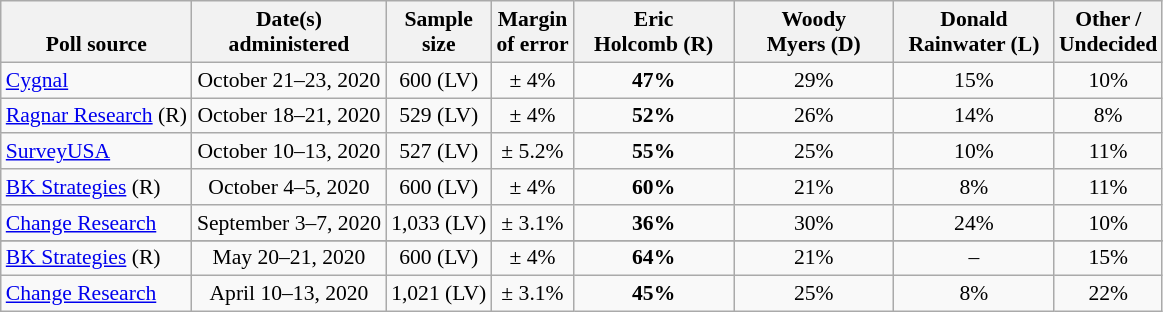<table class="wikitable" style="font-size:90%;text-align:center;">
<tr valign=bottom>
<th>Poll source</th>
<th>Date(s)<br>administered</th>
<th>Sample<br>size</th>
<th>Margin<br>of error</th>
<th style="width:100px;">Eric<br>Holcomb (R)</th>
<th style="width:100px;">Woody<br>Myers (D)</th>
<th style="width:100px;">Donald<br>Rainwater (L)</th>
<th>Other /<br>Undecided</th>
</tr>
<tr>
<td style="text-align:left;"><a href='#'>Cygnal</a></td>
<td>October 21–23, 2020</td>
<td>600 (LV)</td>
<td>± 4%</td>
<td><strong>47%</strong></td>
<td>29%</td>
<td>15%</td>
<td>10%</td>
</tr>
<tr>
<td style="text-align:left;"><a href='#'>Ragnar Research</a> (R)</td>
<td>October 18–21, 2020</td>
<td>529 (LV)</td>
<td>± 4%</td>
<td><strong>52%</strong></td>
<td>26%</td>
<td>14%</td>
<td>8%</td>
</tr>
<tr>
<td style="text-align:left;"><a href='#'>SurveyUSA</a></td>
<td>October 10–13, 2020</td>
<td>527 (LV)</td>
<td>± 5.2%</td>
<td><strong>55%</strong></td>
<td>25%</td>
<td>10%</td>
<td>11%</td>
</tr>
<tr>
<td style="text-align:left;"><a href='#'>BK Strategies</a> (R)</td>
<td>October 4–5, 2020</td>
<td>600 (LV)</td>
<td>± 4%</td>
<td><strong>60%</strong></td>
<td>21%</td>
<td>8%</td>
<td>11%</td>
</tr>
<tr>
<td style="text-align:left;"><a href='#'>Change Research</a></td>
<td>September 3–7, 2020</td>
<td>1,033 (LV)</td>
<td>± 3.1%</td>
<td><strong>36%</strong></td>
<td>30%</td>
<td>24%</td>
<td>10%</td>
</tr>
<tr>
</tr>
<tr>
<td style="text-align:left;"><a href='#'>BK Strategies</a> (R)</td>
<td>May 20–21, 2020</td>
<td>600 (LV)</td>
<td>± 4%</td>
<td><strong>64%</strong></td>
<td>21%</td>
<td>–</td>
<td>15%</td>
</tr>
<tr>
<td style="text-align:left;"><a href='#'>Change Research</a></td>
<td>April 10–13, 2020</td>
<td>1,021 (LV)</td>
<td>± 3.1%</td>
<td><strong>45%</strong></td>
<td>25%</td>
<td>8%</td>
<td>22%</td>
</tr>
</table>
